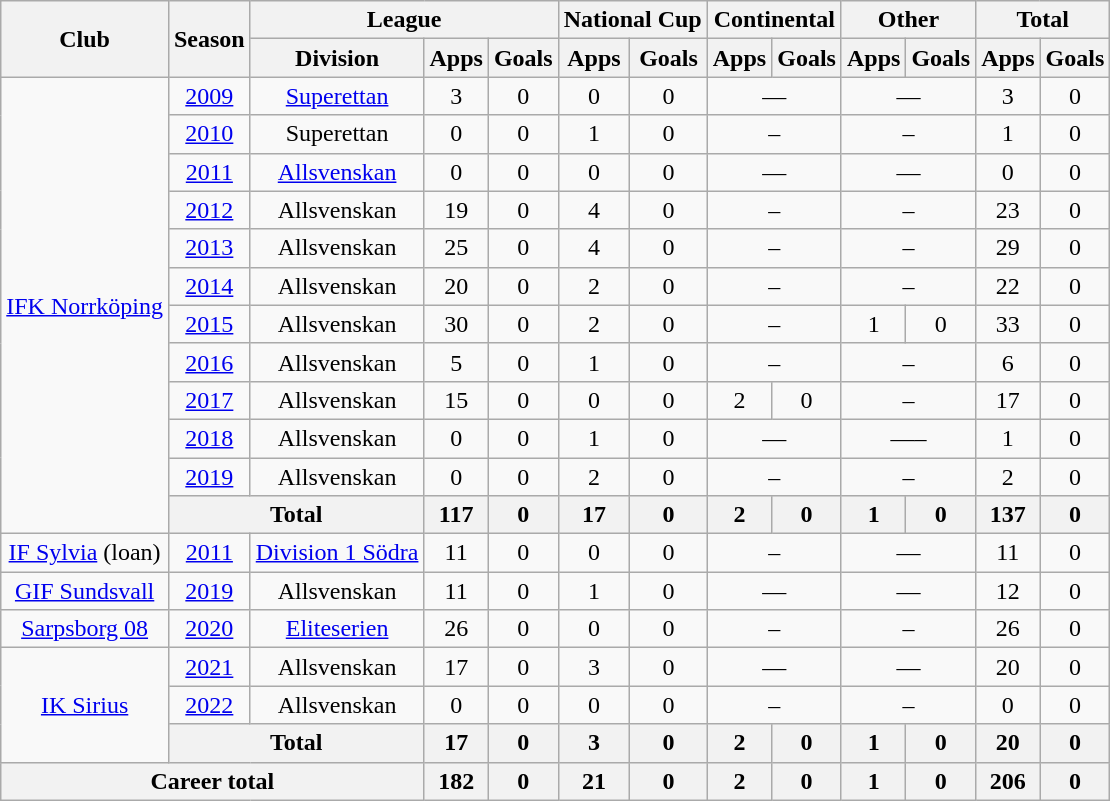<table class="wikitable" style="text-align: center">
<tr>
<th rowspan="2">Club</th>
<th rowspan="2">Season</th>
<th colspan="3">League</th>
<th colspan="2">National Cup</th>
<th colspan="2">Continental</th>
<th colspan="2">Other</th>
<th colspan="2">Total</th>
</tr>
<tr>
<th>Division</th>
<th>Apps</th>
<th>Goals</th>
<th>Apps</th>
<th>Goals</th>
<th>Apps</th>
<th>Goals</th>
<th>Apps</th>
<th>Goals</th>
<th>Apps</th>
<th>Goals</th>
</tr>
<tr>
<td rowspan="12"><a href='#'>IFK Norrköping</a></td>
<td><a href='#'>2009</a></td>
<td><a href='#'>Superettan</a></td>
<td>3</td>
<td>0</td>
<td>0</td>
<td>0</td>
<td colspan="2">—</td>
<td colspan="2">—</td>
<td>3</td>
<td>0</td>
</tr>
<tr>
<td><a href='#'>2010</a></td>
<td>Superettan</td>
<td>0</td>
<td>0</td>
<td>1</td>
<td>0</td>
<td colspan="2">–</td>
<td colspan="2">–</td>
<td>1</td>
<td>0</td>
</tr>
<tr>
<td><a href='#'>2011</a></td>
<td><a href='#'>Allsvenskan</a></td>
<td>0</td>
<td>0</td>
<td>0</td>
<td>0</td>
<td colspan="2">—</td>
<td colspan="2">—</td>
<td>0</td>
<td>0</td>
</tr>
<tr>
<td><a href='#'>2012</a></td>
<td>Allsvenskan</td>
<td>19</td>
<td>0</td>
<td>4</td>
<td>0</td>
<td colspan="2">–</td>
<td colspan="2">–</td>
<td>23</td>
<td>0</td>
</tr>
<tr>
<td><a href='#'>2013</a></td>
<td>Allsvenskan</td>
<td>25</td>
<td>0</td>
<td>4</td>
<td>0</td>
<td colspan="2">–</td>
<td colspan="2">–</td>
<td>29</td>
<td>0</td>
</tr>
<tr>
<td><a href='#'>2014</a></td>
<td>Allsvenskan</td>
<td>20</td>
<td>0</td>
<td>2</td>
<td>0</td>
<td colspan="2">–</td>
<td colspan="2">–</td>
<td>22</td>
<td>0</td>
</tr>
<tr>
<td><a href='#'>2015</a></td>
<td>Allsvenskan</td>
<td>30</td>
<td>0</td>
<td>2</td>
<td>0</td>
<td colspan="2">–</td>
<td>1</td>
<td>0</td>
<td>33</td>
<td>0</td>
</tr>
<tr>
<td><a href='#'>2016</a></td>
<td>Allsvenskan</td>
<td>5</td>
<td>0</td>
<td>1</td>
<td>0</td>
<td colspan="2">–</td>
<td colspan="2">–</td>
<td>6</td>
<td>0</td>
</tr>
<tr>
<td><a href='#'>2017</a></td>
<td>Allsvenskan</td>
<td>15</td>
<td>0</td>
<td>0</td>
<td>0</td>
<td>2</td>
<td>0</td>
<td colspan="2">–</td>
<td>17</td>
<td>0</td>
</tr>
<tr>
<td><a href='#'>2018</a></td>
<td>Allsvenskan</td>
<td>0</td>
<td>0</td>
<td>1</td>
<td>0</td>
<td colspan="2">—</td>
<td colspan="2">—–</td>
<td>1</td>
<td>0</td>
</tr>
<tr>
<td><a href='#'>2019</a></td>
<td>Allsvenskan</td>
<td>0</td>
<td>0</td>
<td>2</td>
<td>0</td>
<td colspan="2">–</td>
<td colspan="2">–</td>
<td>2</td>
<td>0</td>
</tr>
<tr>
<th colspan="2">Total</th>
<th>117</th>
<th>0</th>
<th>17</th>
<th>0</th>
<th>2</th>
<th>0</th>
<th>1</th>
<th>0</th>
<th>137</th>
<th>0</th>
</tr>
<tr>
<td><a href='#'>IF Sylvia</a> (loan)</td>
<td><a href='#'>2011</a></td>
<td><a href='#'>Division 1 Södra</a></td>
<td>11</td>
<td>0</td>
<td>0</td>
<td>0</td>
<td colspan="2">–</td>
<td colspan="2">—</td>
<td>11</td>
<td>0</td>
</tr>
<tr>
<td><a href='#'>GIF Sundsvall</a></td>
<td><a href='#'>2019</a></td>
<td>Allsvenskan</td>
<td>11</td>
<td>0</td>
<td>1</td>
<td>0</td>
<td colspan="2">—</td>
<td colspan="2">—</td>
<td>12</td>
<td>0</td>
</tr>
<tr>
<td><a href='#'>Sarpsborg 08</a></td>
<td><a href='#'>2020</a></td>
<td><a href='#'>Eliteserien</a></td>
<td>26</td>
<td>0</td>
<td>0</td>
<td>0</td>
<td colspan="2">–</td>
<td colspan="2">–</td>
<td>26</td>
<td>0</td>
</tr>
<tr>
<td rowspan="3"><a href='#'>IK Sirius</a></td>
<td><a href='#'>2021</a></td>
<td>Allsvenskan</td>
<td>17</td>
<td>0</td>
<td>3</td>
<td>0</td>
<td colspan="2">—</td>
<td colspan="2">—</td>
<td>20</td>
<td>0</td>
</tr>
<tr>
<td><a href='#'>2022</a></td>
<td>Allsvenskan</td>
<td>0</td>
<td>0</td>
<td>0</td>
<td>0</td>
<td colspan="2">–</td>
<td colspan="2">–</td>
<td>0</td>
<td>0</td>
</tr>
<tr>
<th colspan="2">Total</th>
<th>17</th>
<th>0</th>
<th>3</th>
<th>0</th>
<th>2</th>
<th>0</th>
<th>1</th>
<th>0</th>
<th>20</th>
<th>0</th>
</tr>
<tr>
<th colspan="3">Career total</th>
<th>182</th>
<th>0</th>
<th>21</th>
<th>0</th>
<th>2</th>
<th>0</th>
<th>1</th>
<th>0</th>
<th>206</th>
<th>0</th>
</tr>
</table>
